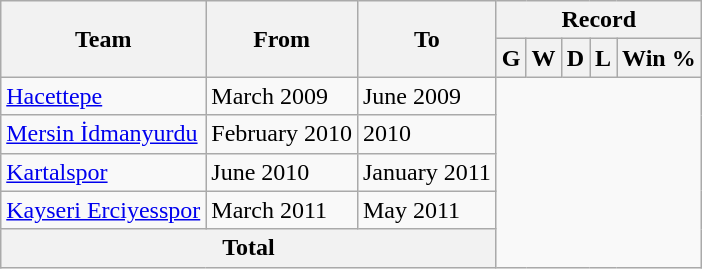<table class="wikitable" style="text-align: center">
<tr>
<th rowspan="2">Team</th>
<th rowspan="2">From</th>
<th rowspan="2">To</th>
<th colspan="5">Record</th>
</tr>
<tr>
<th>G</th>
<th>W</th>
<th>D</th>
<th>L</th>
<th>Win %</th>
</tr>
<tr>
<td align=left><a href='#'>Hacettepe</a></td>
<td align=left>March 2009</td>
<td align=left>June 2009<br></td>
</tr>
<tr>
<td align=left><a href='#'>Mersin İdmanyurdu</a></td>
<td align=left>February 2010</td>
<td align=left>2010<br></td>
</tr>
<tr>
<td align=left><a href='#'>Kartalspor</a></td>
<td align=left>June 2010</td>
<td align=left>January 2011<br></td>
</tr>
<tr>
<td align=left><a href='#'>Kayseri Erciyesspor</a></td>
<td align=left>March 2011</td>
<td align=left>May 2011<br></td>
</tr>
<tr>
<th colspan="3" align="center" valign=middle>Total<br></th>
</tr>
</table>
